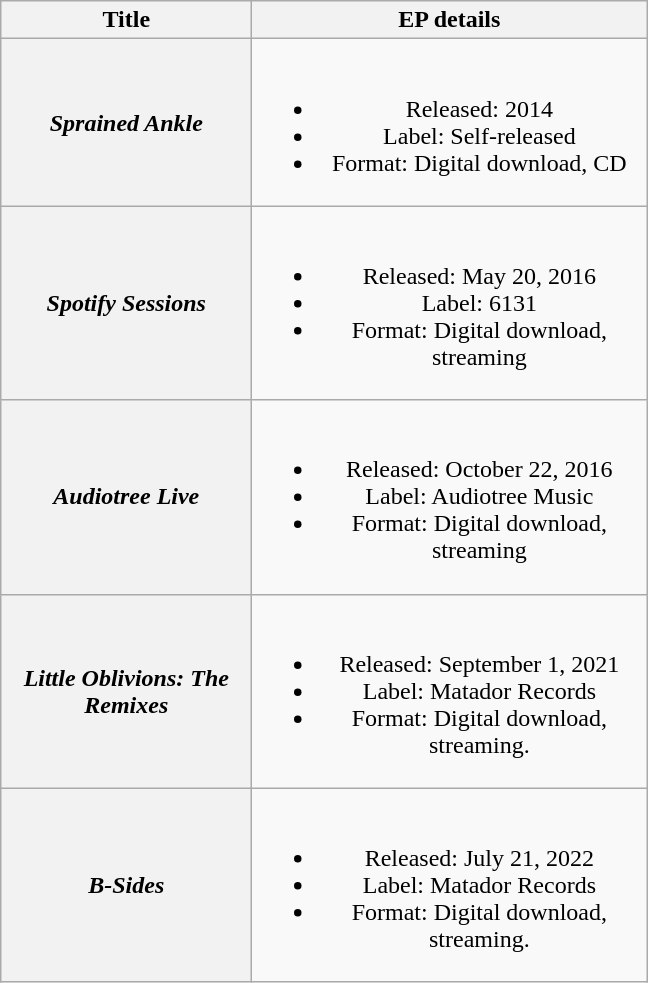<table class="wikitable plainrowheaders" style="text-align:center;">
<tr>
<th scope="col" style="width:10em;">Title</th>
<th scope="col" style="width:16em;">EP details</th>
</tr>
<tr>
<th scope="row"><em>Sprained Ankle</em></th>
<td><br><ul><li>Released: 2014</li><li>Label: Self-released</li><li>Format: Digital download, CD</li></ul></td>
</tr>
<tr>
<th scope="row"><em>Spotify Sessions</em></th>
<td><br><ul><li>Released: May 20, 2016</li><li>Label: 6131</li><li>Format: Digital download, streaming</li></ul></td>
</tr>
<tr>
<th scope="row"><em>Audiotree Live</em></th>
<td><br><ul><li>Released: October 22, 2016</li><li>Label: Audiotree Music</li><li>Format: Digital download, streaming</li></ul></td>
</tr>
<tr>
<th scope="row"><em>Little Oblivions: The Remixes</em></th>
<td><br><ul><li>Released: September 1, 2021</li><li>Label: Matador Records</li><li>Format: Digital download, streaming.</li></ul></td>
</tr>
<tr>
<th scope="row"><em>B-Sides</em></th>
<td><br><ul><li>Released: July 21, 2022</li><li>Label: Matador Records</li><li>Format: Digital download, streaming.</li></ul></td>
</tr>
</table>
